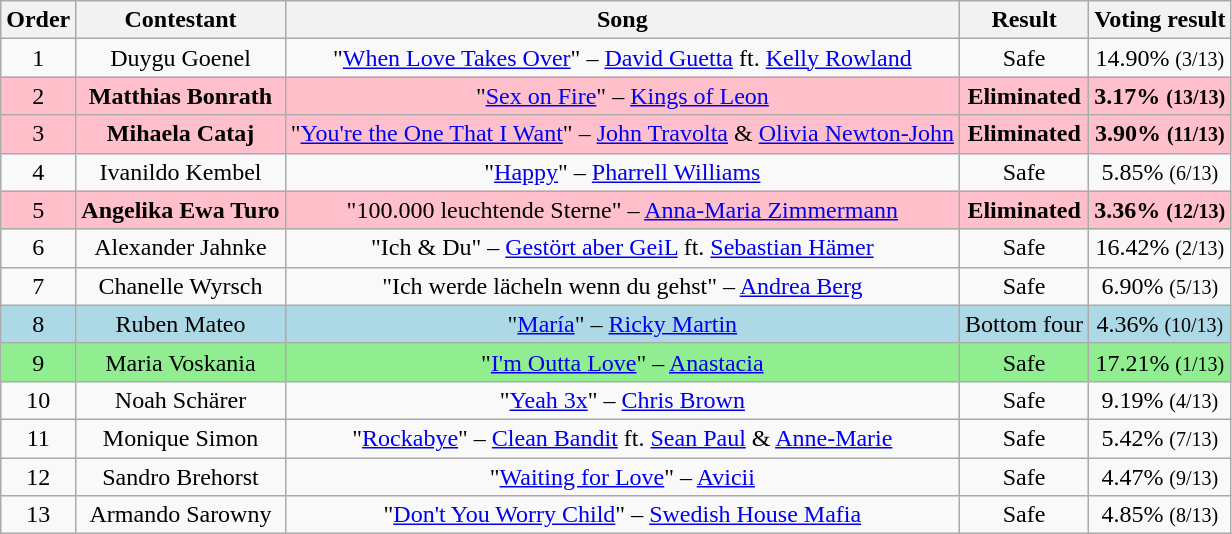<table class="wikitable" style="text-align:center;">
<tr>
<th>Order</th>
<th>Contestant</th>
<th>Song</th>
<th>Result</th>
<th>Voting result</th>
</tr>
<tr>
<td>1</td>
<td>Duygu Goenel</td>
<td>"<a href='#'>When Love Takes Over</a>" – <a href='#'>David Guetta</a> ft. <a href='#'>Kelly Rowland</a></td>
<td>Safe</td>
<td>14.90% <small>(3/13)</small></td>
</tr>
<tr bgcolor="pink">
<td>2</td>
<td><strong>Matthias Bonrath</strong></td>
<td>"<a href='#'>Sex on Fire</a>" – <a href='#'>Kings of Leon</a></td>
<td><strong>Eliminated</strong></td>
<td><strong>3.17% <small>(13/13)</small></strong></td>
</tr>
<tr bgcolor="pink">
<td>3</td>
<td><strong>Mihaela Cataj</strong></td>
<td>"<a href='#'>You're the One That I Want</a>" – <a href='#'>John Travolta</a> & <a href='#'>Olivia Newton-John</a></td>
<td><strong>Eliminated</strong></td>
<td><strong>3.90% <small>(11/13)</small></strong></td>
</tr>
<tr>
<td>4</td>
<td>Ivanildo Kembel</td>
<td>"<a href='#'>Happy</a>" – <a href='#'>Pharrell Williams</a></td>
<td>Safe</td>
<td>5.85% <small>(6/13)</small></td>
</tr>
<tr bgcolor="pink">
<td>5</td>
<td><strong>Angelika Ewa Turo</strong></td>
<td>"100.000 leuchtende Sterne" – <a href='#'>Anna-Maria Zimmermann</a></td>
<td><strong>Eliminated</strong></td>
<td><strong>3.36% <small>(12/13)</small></strong></td>
</tr>
<tr>
<td>6</td>
<td>Alexander Jahnke</td>
<td>"Ich & Du" – <a href='#'>Gestört aber GeiL</a> ft. <a href='#'>Sebastian Hämer</a></td>
<td>Safe</td>
<td>16.42% <small>(2/13)</small></td>
</tr>
<tr>
<td>7</td>
<td>Chanelle Wyrsch</td>
<td>"Ich werde lächeln wenn du gehst" – <a href='#'>Andrea Berg</a></td>
<td>Safe</td>
<td>6.90% <small>(5/13)</small></td>
</tr>
<tr bgcolor="lightblue">
<td>8</td>
<td>Ruben Mateo</td>
<td>"<a href='#'>María</a>" – <a href='#'>Ricky Martin</a></td>
<td>Bottom four</td>
<td>4.36% <small>(10/13)</small></td>
</tr>
<tr bgcolor="lightgreen">
<td>9</td>
<td>Maria Voskania</td>
<td>"<a href='#'>I'm Outta Love</a>" – <a href='#'>Anastacia</a></td>
<td>Safe</td>
<td>17.21% <small>(1/13)</small></td>
</tr>
<tr>
<td>10</td>
<td>Noah Schärer</td>
<td>"<a href='#'>Yeah 3x</a>" – <a href='#'>Chris Brown</a></td>
<td>Safe</td>
<td>9.19% <small>(4/13)</small></td>
</tr>
<tr>
<td>11</td>
<td>Monique Simon</td>
<td>"<a href='#'>Rockabye</a>" – <a href='#'>Clean Bandit</a> ft. <a href='#'>Sean Paul</a> & <a href='#'>Anne-Marie</a></td>
<td>Safe</td>
<td>5.42% <small>(7/13)</small></td>
</tr>
<tr>
<td>12</td>
<td>Sandro Brehorst</td>
<td>"<a href='#'>Waiting for Love</a>" – <a href='#'>Avicii</a></td>
<td>Safe</td>
<td>4.47% <small>(9/13)</small></td>
</tr>
<tr>
<td>13</td>
<td>Armando Sarowny</td>
<td>"<a href='#'>Don't You Worry Child</a>" – <a href='#'>Swedish House Mafia</a></td>
<td>Safe</td>
<td>4.85% <small>(8/13)</small></td>
</tr>
</table>
